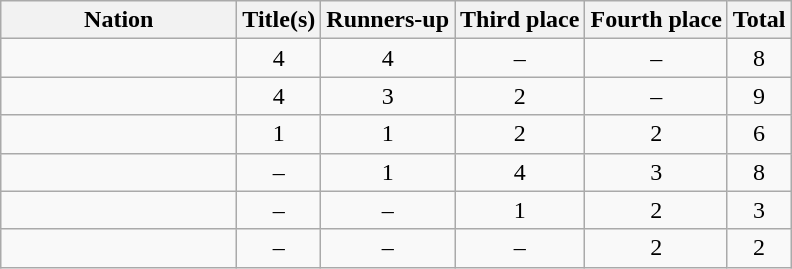<table class="wikitable" style="text-align:center;">
<tr>
<th style="width:150px;">Nation</th>
<th>Title(s)</th>
<th>Runners-up</th>
<th>Third place</th>
<th>Fourth place</th>
<th>Total</th>
</tr>
<tr>
<td style="text-align:left;"></td>
<td>4</td>
<td>4</td>
<td>–</td>
<td>–</td>
<td>8</td>
</tr>
<tr>
<td style="text-align:left;"></td>
<td>4</td>
<td>3</td>
<td>2</td>
<td>–</td>
<td>9</td>
</tr>
<tr>
<td style="text-align:left;"></td>
<td>1</td>
<td>1</td>
<td>2</td>
<td>2</td>
<td>6</td>
</tr>
<tr>
<td style="text-align:left;"></td>
<td>–</td>
<td>1</td>
<td>4</td>
<td>3</td>
<td>8</td>
</tr>
<tr>
<td style="text-align:left;"></td>
<td>–</td>
<td>–</td>
<td>1</td>
<td>2</td>
<td>3</td>
</tr>
<tr>
<td style="text-align:left;"></td>
<td>–</td>
<td>–</td>
<td>–</td>
<td>2</td>
<td>2</td>
</tr>
</table>
